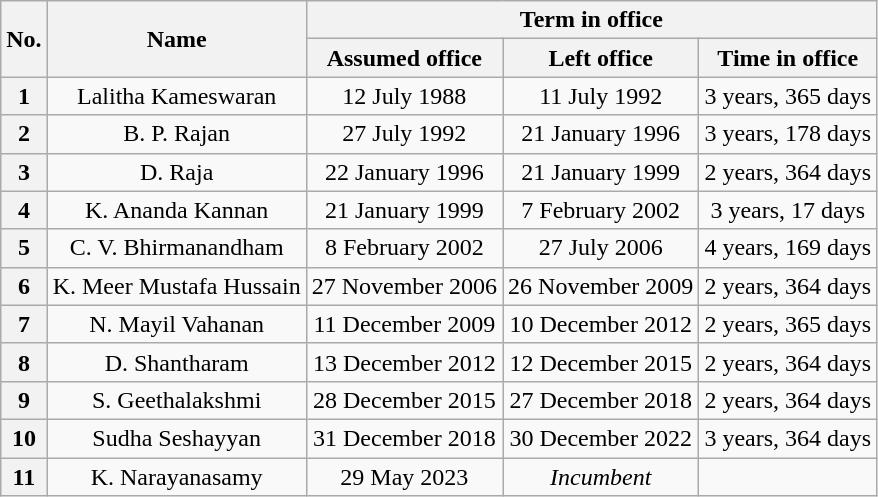<table class="wikitable" style="text-align:center;">
<tr>
<th rowspan=2>No.</th>
<th rowspan=2>Name</th>
<th colspan=3>Term in office</th>
</tr>
<tr>
<th>Assumed office</th>
<th>Left office</th>
<th>Time in office</th>
</tr>
<tr>
<th>1</th>
<td>Lalitha Kameswaran</td>
<td>12 July 1988</td>
<td>11 July 1992</td>
<td>3 years, 365 days</td>
</tr>
<tr>
<th>2</th>
<td>B. P. Rajan</td>
<td>27 July 1992</td>
<td>21 January 1996</td>
<td>3 years, 178 days</td>
</tr>
<tr>
<th>3</th>
<td>D. Raja</td>
<td>22 January 1996</td>
<td>21 January 1999</td>
<td>2 years, 364 days</td>
</tr>
<tr>
<th>4</th>
<td>K. Ananda Kannan</td>
<td>21 January 1999</td>
<td>7 February 2002</td>
<td>3 years, 17 days</td>
</tr>
<tr>
<th>5</th>
<td>C. V. Bhirmanandham</td>
<td>8 February 2002</td>
<td>27 July 2006</td>
<td>4 years, 169 days</td>
</tr>
<tr>
<th>6</th>
<td>K. Meer Mustafa Hussain</td>
<td>27 November 2006</td>
<td>26 November 2009</td>
<td>2 years, 364 days</td>
</tr>
<tr>
<th>7</th>
<td>N. Mayil Vahanan</td>
<td>11 December 2009</td>
<td>10 December 2012</td>
<td>2 years, 365 days</td>
</tr>
<tr>
<th>8</th>
<td>D. Shantharam</td>
<td>13 December 2012</td>
<td>12 December 2015</td>
<td>2 years, 364 days</td>
</tr>
<tr>
<th>9</th>
<td>S. Geethalakshmi</td>
<td>28 December 2015</td>
<td>27 December 2018</td>
<td>2 years, 364 days</td>
</tr>
<tr>
<th>10</th>
<td>Sudha Seshayyan</td>
<td>31 December 2018</td>
<td>30 December 2022</td>
<td>3 years, 364 days</td>
</tr>
<tr>
<th>11</th>
<td>K. Narayanasamy</td>
<td>29 May 2023</td>
<td><em>Incumbent</em></td>
<td></td>
</tr>
</table>
